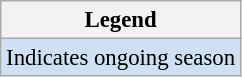<table class="wikitable" style="text-align: center; font-size:95%">
<tr>
<th style="background-color: #F2F2F2; border: 1px solid #AAAAAA;" colspan="2">Legend</th>
</tr>
<tr>
<td style="background: #CEE0F2">Indicates ongoing season</td>
</tr>
</table>
